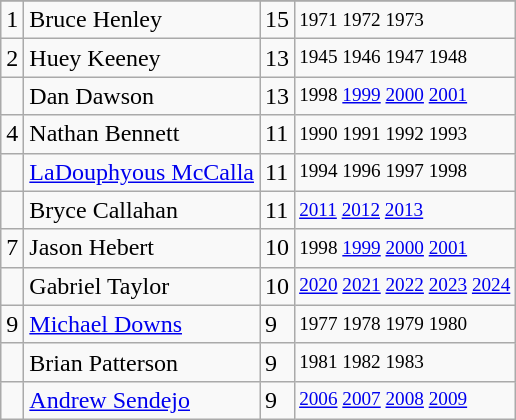<table class="wikitable">
<tr>
</tr>
<tr>
<td>1</td>
<td>Bruce Henley</td>
<td>15</td>
<td style="font-size:80%;">1971 1972 1973</td>
</tr>
<tr>
<td>2</td>
<td>Huey Keeney</td>
<td>13</td>
<td style="font-size:80%;">1945 1946 1947 1948</td>
</tr>
<tr>
<td></td>
<td>Dan Dawson</td>
<td>13</td>
<td style="font-size:80%;">1998 <a href='#'>1999</a> <a href='#'>2000</a> <a href='#'>2001</a></td>
</tr>
<tr>
<td>4</td>
<td>Nathan Bennett</td>
<td>11</td>
<td style="font-size:80%;">1990 1991 1992 1993</td>
</tr>
<tr>
<td></td>
<td><a href='#'>LaDouphyous McCalla</a></td>
<td>11</td>
<td style="font-size:80%;">1994 1996 1997 1998</td>
</tr>
<tr>
<td></td>
<td>Bryce Callahan</td>
<td>11</td>
<td style="font-size:80%;"><a href='#'>2011</a> <a href='#'>2012</a> <a href='#'>2013</a></td>
</tr>
<tr>
<td>7</td>
<td>Jason Hebert</td>
<td>10</td>
<td style="font-size:80%;">1998 <a href='#'>1999</a> <a href='#'>2000</a> <a href='#'>2001</a></td>
</tr>
<tr>
<td></td>
<td>Gabriel Taylor</td>
<td>10</td>
<td style="font-size:80%;"><a href='#'>2020</a> <a href='#'>2021</a> <a href='#'>2022</a> <a href='#'>2023</a> <a href='#'>2024</a></td>
</tr>
<tr>
<td>9</td>
<td><a href='#'>Michael Downs</a></td>
<td>9</td>
<td style="font-size:80%;">1977 1978 1979 1980</td>
</tr>
<tr>
<td></td>
<td>Brian Patterson</td>
<td>9</td>
<td style="font-size:80%;">1981 1982 1983</td>
</tr>
<tr>
<td></td>
<td><a href='#'>Andrew Sendejo</a></td>
<td>9</td>
<td style="font-size:80%;"><a href='#'>2006</a> <a href='#'>2007</a> <a href='#'>2008</a> <a href='#'>2009</a></td>
</tr>
</table>
